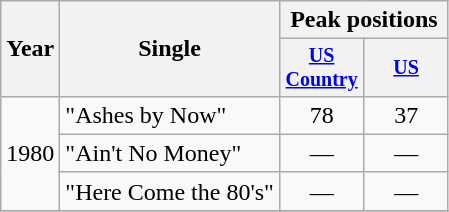<table class="wikitable" style="text-align:center;">
<tr>
<th rowspan="2">Year</th>
<th rowspan="2">Single</th>
<th colspan="2">Peak positions</th>
</tr>
<tr style="font-size:smaller;">
<th width="50"><a href='#'>US Country</a></th>
<th width="50"><a href='#'>US</a></th>
</tr>
<tr>
<td rowspan="3">1980</td>
<td align="left">"Ashes by Now"</td>
<td>78</td>
<td>37</td>
</tr>
<tr>
<td align="left">"Ain't No Money"</td>
<td>—</td>
<td>—</td>
</tr>
<tr>
<td align="left">"Here Come the 80's"</td>
<td>—</td>
<td>—</td>
</tr>
<tr>
</tr>
</table>
